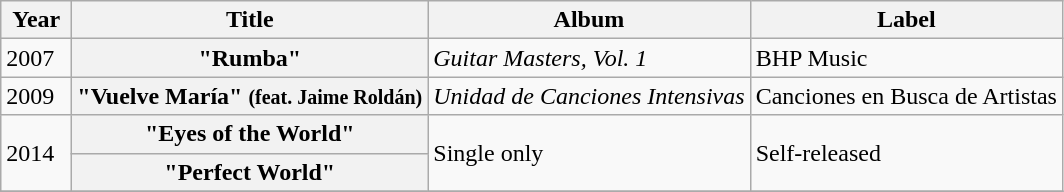<table class="wikitable plainrowheaders" style="text-align:left;">
<tr>
<th scope="col" rowspan="1" style="width:2.5em;">Year</th>
<th scope="col" rowspan="1">Title</th>
<th scope="col" rowspan="1">Album</th>
<th scope="col" rowspan="1">Label</th>
</tr>
<tr>
<td rowspan="1">2007</td>
<th scope="row">"Rumba"</th>
<td><em>Guitar Masters, Vol. 1</em></td>
<td>BHP Music</td>
</tr>
<tr>
<td rowspan="1">2009</td>
<th scope="row">"Vuelve María" <small>(feat. Jaime Roldán)</small></th>
<td><em>Unidad de Canciones Intensivas </em></td>
<td>Canciones en Busca de Artistas</td>
</tr>
<tr>
<td rowspan="2">2014</td>
<th scope="row">"Eyes of the World"</th>
<td rowspan="2">Single only</td>
<td rowspan="2">Self-released</td>
</tr>
<tr>
<th scope="row">"Perfect World"</th>
</tr>
<tr>
</tr>
</table>
